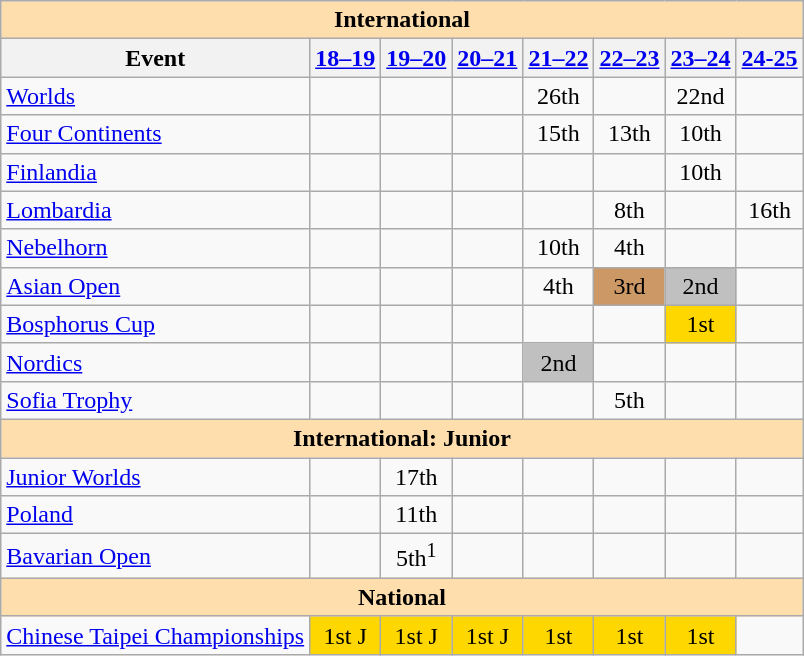<table class="wikitable" style="text-align:center">
<tr>
<th colspan="8" style="background-color: #ffdead; " align="center">International</th>
</tr>
<tr>
<th>Event</th>
<th><a href='#'>18–19</a></th>
<th><a href='#'>19–20</a></th>
<th><a href='#'>20–21</a></th>
<th><a href='#'>21–22</a></th>
<th><a href='#'>22–23</a></th>
<th><a href='#'>23–24</a></th>
<th><a href='#'>24-25</a></th>
</tr>
<tr>
<td align=left><a href='#'>Worlds</a></td>
<td></td>
<td></td>
<td></td>
<td>26th</td>
<td></td>
<td>22nd</td>
<td></td>
</tr>
<tr>
<td align=left><a href='#'>Four Continents</a></td>
<td></td>
<td></td>
<td></td>
<td>15th</td>
<td>13th</td>
<td>10th</td>
<td></td>
</tr>
<tr>
<td align=left> <a href='#'>Finlandia</a></td>
<td></td>
<td></td>
<td></td>
<td></td>
<td></td>
<td>10th</td>
<td></td>
</tr>
<tr>
<td align=left> <a href='#'>Lombardia</a></td>
<td></td>
<td></td>
<td></td>
<td></td>
<td>8th</td>
<td></td>
<td>16th</td>
</tr>
<tr>
<td align=left> <a href='#'>Nebelhorn</a></td>
<td></td>
<td></td>
<td></td>
<td>10th</td>
<td>4th</td>
<td></td>
<td></td>
</tr>
<tr>
<td align=left><a href='#'>Asian Open</a></td>
<td></td>
<td></td>
<td></td>
<td>4th</td>
<td bgcolor="cc9966">3rd</td>
<td bgcolor=silver>2nd</td>
<td></td>
</tr>
<tr>
<td align=left><a href='#'>Bosphorus Cup</a></td>
<td></td>
<td></td>
<td></td>
<td></td>
<td></td>
<td bgcolor=gold>1st</td>
<td></td>
</tr>
<tr>
<td align=left><a href='#'>Nordics</a></td>
<td></td>
<td></td>
<td></td>
<td bgcolor=silver>2nd</td>
<td></td>
<td></td>
<td></td>
</tr>
<tr>
<td align=left><a href='#'>Sofia Trophy</a></td>
<td></td>
<td></td>
<td></td>
<td></td>
<td>5th</td>
<td></td>
<td></td>
</tr>
<tr>
<th colspan="8" style="background-color: #ffdead; " align="center">International: Junior</th>
</tr>
<tr>
<td align=left><a href='#'>Junior Worlds</a></td>
<td></td>
<td>17th</td>
<td></td>
<td></td>
<td></td>
<td></td>
<td></td>
</tr>
<tr>
<td align=left> <a href='#'>Poland</a></td>
<td></td>
<td>11th</td>
<td></td>
<td></td>
<td></td>
<td></td>
<td></td>
</tr>
<tr>
<td align=left><a href='#'>Bavarian Open</a></td>
<td></td>
<td>5th<sup>1</sup></td>
<td></td>
<td></td>
<td></td>
<td></td>
<td></td>
</tr>
<tr>
<th colspan="8" style="background-color: #ffdead; " align="center">National</th>
</tr>
<tr>
<td align="left"><a href='#'>Chinese Taipei Championships</a></td>
<td bgcolor="gold">1st J</td>
<td bgcolor="gold">1st J</td>
<td bgcolor="gold">1st J</td>
<td bgcolor="gold">1st</td>
<td bgcolor="gold">1st</td>
<td bgcolor="gold">1st</td>
<td></td>
</tr>
</table>
